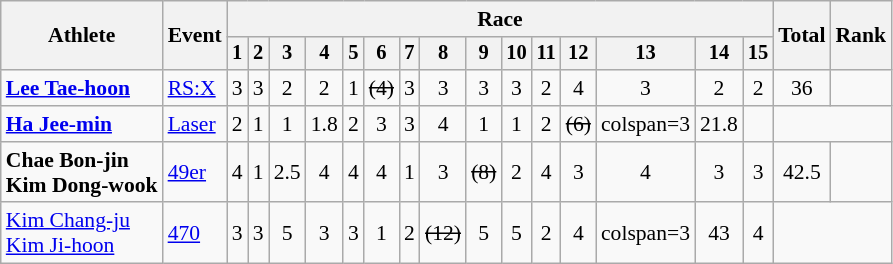<table class=wikitable style=font-size:90%;text-align:center>
<tr>
<th rowspan="2">Athlete</th>
<th rowspan="2">Event</th>
<th colspan=15>Race</th>
<th rowspan=2>Total</th>
<th rowspan=2>Rank</th>
</tr>
<tr style="font-size:95%">
<th>1</th>
<th>2</th>
<th>3</th>
<th>4</th>
<th>5</th>
<th>6</th>
<th>7</th>
<th>8</th>
<th>9</th>
<th>10</th>
<th>11</th>
<th>12</th>
<th>13</th>
<th>14</th>
<th>15</th>
</tr>
<tr>
<td align=left><strong><a href='#'>Lee Tae-hoon</a></strong></td>
<td align=left><a href='#'>RS:X</a></td>
<td>3</td>
<td>3</td>
<td>2</td>
<td>2</td>
<td>1</td>
<td><s>(4)</s></td>
<td>3</td>
<td>3</td>
<td>3</td>
<td>3</td>
<td>2</td>
<td>4</td>
<td>3</td>
<td>2</td>
<td>2</td>
<td>36</td>
<td></td>
</tr>
<tr>
<td align=left><strong><a href='#'>Ha Jee-min</a></strong></td>
<td align=left><a href='#'>Laser</a></td>
<td>2</td>
<td>1</td>
<td>1</td>
<td>1.8<br></td>
<td>2</td>
<td>3</td>
<td>3</td>
<td>4</td>
<td>1</td>
<td>1</td>
<td>2</td>
<td><s>(6)</s></td>
<td>colspan=3 </td>
<td>21.8</td>
<td></td>
</tr>
<tr>
<td align=left><strong>Chae Bon-jin<br>Kim Dong-wook</strong></td>
<td align=left><a href='#'>49er</a></td>
<td>4</td>
<td>1</td>
<td>2.5<br></td>
<td>4</td>
<td>4</td>
<td>4</td>
<td>1</td>
<td>3</td>
<td><s>(8)</s></td>
<td>2</td>
<td>4</td>
<td>3</td>
<td>4</td>
<td>3</td>
<td>3</td>
<td>42.5</td>
<td></td>
</tr>
<tr>
<td align=left><a href='#'>Kim Chang-ju</a><br><a href='#'>Kim Ji-hoon</a></td>
<td align=left><a href='#'>470</a></td>
<td>3</td>
<td>3</td>
<td>5</td>
<td>3</td>
<td>3</td>
<td>1</td>
<td>2</td>
<td><s>(12)</s><br></td>
<td>5</td>
<td>5</td>
<td>2</td>
<td>4</td>
<td>colspan=3 </td>
<td>43</td>
<td>4</td>
</tr>
</table>
